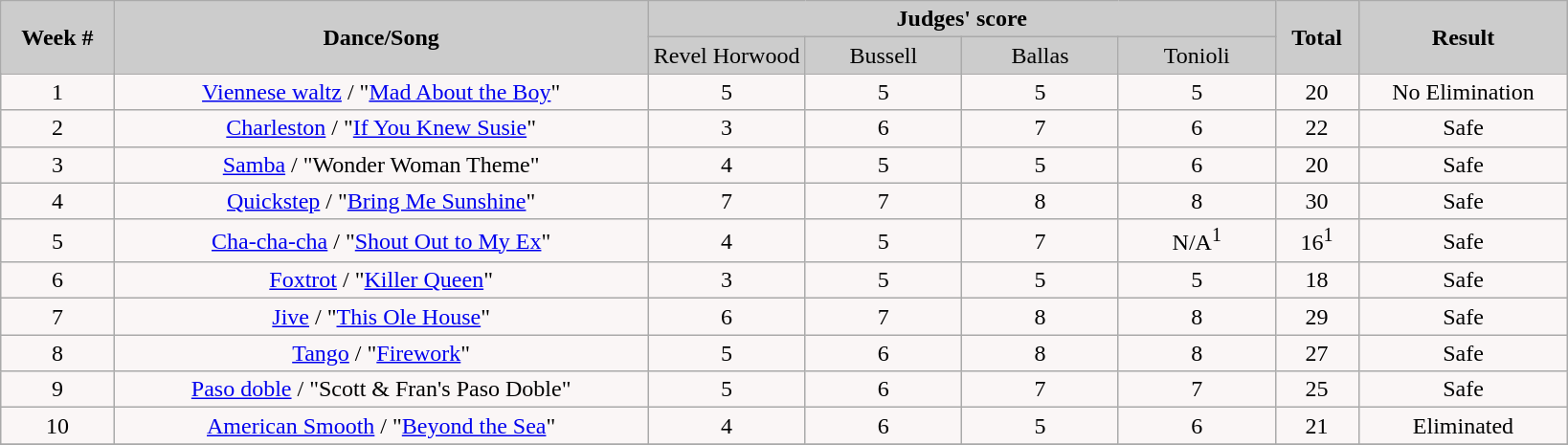<table class="wikitable sortable" style="float:left;">
<tr>
<td rowspan="2" bgcolor="#CCCCCC" align="Center"><strong>Week #</strong></td>
<td rowspan="2" bgcolor="#CCCCCC" align="Center"><strong>Dance/Song</strong></td>
<td colspan="4" bgcolor="#CCCCCC" align="Center"><strong>Judges' score</strong></td>
<td rowspan="2" bgcolor="#CCCCCC" align="Center"><strong>Total</strong></td>
<td rowspan="2" bgcolor="#CCCCCC" align="Center"><strong>Result</strong></td>
</tr>
<tr>
<td bgcolor="#CCCCCC" width="10%" align="center">Revel Horwood</td>
<td bgcolor="#CCCCCC" width="10%" align="center">Bussell</td>
<td bgcolor="#CCCCCC" width="10%" align="center">Ballas</td>
<td bgcolor="#CCCCCC" width="10%" align="center">Tonioli</td>
</tr>
<tr align="center" bgcolor="#FAF6F6">
<td>1</td>
<td><a href='#'>Viennese waltz</a> / "<a href='#'>Mad About the Boy</a>"</td>
<td>5</td>
<td>5</td>
<td>5</td>
<td>5</td>
<td>20</td>
<td>No Elimination</td>
</tr>
<tr align="center" bgcolor="#FAF6F6">
<td>2</td>
<td><a href='#'>Charleston</a> / "<a href='#'>If You Knew Susie</a>"</td>
<td>3</td>
<td>6</td>
<td>7</td>
<td>6</td>
<td>22</td>
<td>Safe</td>
</tr>
<tr align="center" bgcolor="#FAF6F6">
<td>3</td>
<td><a href='#'>Samba</a> / "Wonder Woman Theme"</td>
<td>4</td>
<td>5</td>
<td>5</td>
<td>6</td>
<td>20</td>
<td>Safe</td>
</tr>
<tr align="center" bgcolor="#FAF6F6">
<td>4</td>
<td><a href='#'>Quickstep</a> / "<a href='#'>Bring Me Sunshine</a>"</td>
<td>7</td>
<td>7</td>
<td>8</td>
<td>8</td>
<td>30</td>
<td>Safe</td>
</tr>
<tr align="center" bgcolor="#FAF6F6">
<td>5</td>
<td><a href='#'>Cha-cha-cha</a> / "<a href='#'>Shout Out to My Ex</a>"</td>
<td>4</td>
<td>5</td>
<td>7</td>
<td>N/A<sup>1</sup></td>
<td>16<sup>1</sup></td>
<td>Safe</td>
</tr>
<tr align="center" bgcolor="#FAF6F6">
<td>6</td>
<td><a href='#'>Foxtrot</a> / "<a href='#'>Killer Queen</a>"</td>
<td>3</td>
<td>5</td>
<td>5</td>
<td>5</td>
<td>18</td>
<td>Safe</td>
</tr>
<tr align="center" bgcolor="#FAF6F6">
<td>7</td>
<td><a href='#'>Jive</a> / "<a href='#'>This Ole House</a>"</td>
<td>6</td>
<td>7</td>
<td>8</td>
<td>8</td>
<td>29</td>
<td>Safe</td>
</tr>
<tr align="center" bgcolor="#FAF6F6">
<td>8</td>
<td><a href='#'>Tango</a> / "<a href='#'>Firework</a>"</td>
<td>5</td>
<td>6</td>
<td>8</td>
<td>8</td>
<td>27</td>
<td>Safe</td>
</tr>
<tr align="center" bgcolor="#FAF6F6">
<td>9</td>
<td><a href='#'>Paso doble</a> / "Scott & Fran's Paso Doble"</td>
<td>5</td>
<td>6</td>
<td>7</td>
<td>7</td>
<td>25</td>
<td>Safe</td>
</tr>
<tr align="center" bgcolor="#FAF6F6">
<td>10</td>
<td><a href='#'>American Smooth</a> / "<a href='#'>Beyond the Sea</a>"</td>
<td>4</td>
<td>6</td>
<td>5</td>
<td>6</td>
<td>21</td>
<td>Eliminated</td>
</tr>
<tr align="center" bgcolor="#FAF6F6">
</tr>
</table>
